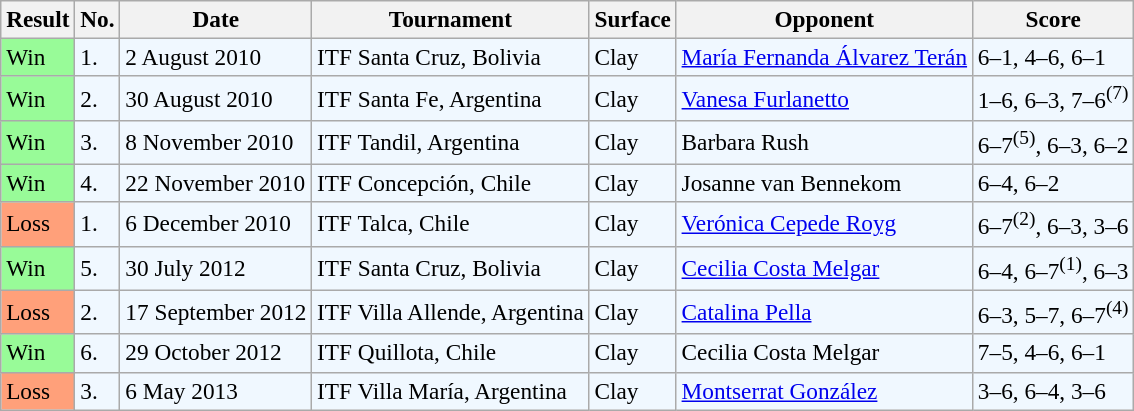<table class="sortable wikitable" style=font-size:97%>
<tr>
<th>Result</th>
<th>No.</th>
<th>Date</th>
<th>Tournament</th>
<th>Surface</th>
<th>Opponent</th>
<th class="unsortable">Score</th>
</tr>
<tr style="background:#f0f8ff;">
<td style="background:#98fb98;">Win</td>
<td>1.</td>
<td>2 August 2010</td>
<td>ITF Santa Cruz, Bolivia</td>
<td>Clay</td>
<td> <a href='#'>María Fernanda Álvarez Terán</a></td>
<td>6–1, 4–6, 6–1</td>
</tr>
<tr style="background:#f0f8ff;">
<td style="background:#98fb98;">Win</td>
<td>2.</td>
<td>30 August 2010</td>
<td>ITF Santa Fe, Argentina</td>
<td>Clay</td>
<td> <a href='#'>Vanesa Furlanetto</a></td>
<td>1–6, 6–3, 7–6<sup>(7)</sup></td>
</tr>
<tr style="background:#f0f8ff;">
<td style="background:#98fb98;">Win</td>
<td>3.</td>
<td>8 November 2010</td>
<td>ITF Tandil, Argentina</td>
<td>Clay</td>
<td> Barbara Rush</td>
<td>6–7<sup>(5)</sup>, 6–3, 6–2</td>
</tr>
<tr style="background:#f0f8ff;">
<td style="background:#98fb98;">Win</td>
<td>4.</td>
<td>22 November 2010</td>
<td>ITF Concepción, Chile</td>
<td>Clay</td>
<td> Josanne van Bennekom</td>
<td>6–4, 6–2</td>
</tr>
<tr style="background:#f0f8ff;">
<td style="background:#ffa07a;">Loss</td>
<td>1.</td>
<td>6 December 2010</td>
<td>ITF Talca, Chile</td>
<td>Clay</td>
<td> <a href='#'>Verónica Cepede Royg</a></td>
<td>6–7<sup>(2)</sup>, 6–3, 3–6</td>
</tr>
<tr style="background:#f0f8ff;">
<td style="background:#98fb98;">Win</td>
<td>5.</td>
<td>30 July 2012</td>
<td>ITF Santa Cruz, Bolivia</td>
<td>Clay</td>
<td> <a href='#'>Cecilia Costa Melgar</a></td>
<td>6–4, 6–7<sup>(1)</sup>, 6–3</td>
</tr>
<tr style="background:#f0f8ff;">
<td style="background:#ffa07a;">Loss</td>
<td>2.</td>
<td>17 September 2012</td>
<td>ITF Villa Allende, Argentina</td>
<td>Clay</td>
<td> <a href='#'>Catalina Pella</a></td>
<td>6–3, 5–7, 6–7<sup>(4)</sup></td>
</tr>
<tr style="background:#f0f8ff;">
<td style="background:#98fb98;">Win</td>
<td>6.</td>
<td>29 October 2012</td>
<td>ITF Quillota, Chile</td>
<td>Clay</td>
<td> Cecilia Costa Melgar</td>
<td>7–5, 4–6, 6–1</td>
</tr>
<tr style="background:#f0f8ff;">
<td style="background:#ffa07a;">Loss</td>
<td>3.</td>
<td>6 May 2013</td>
<td>ITF Villa María, Argentina</td>
<td>Clay</td>
<td> <a href='#'>Montserrat González</a></td>
<td>3–6, 6–4, 3–6</td>
</tr>
</table>
